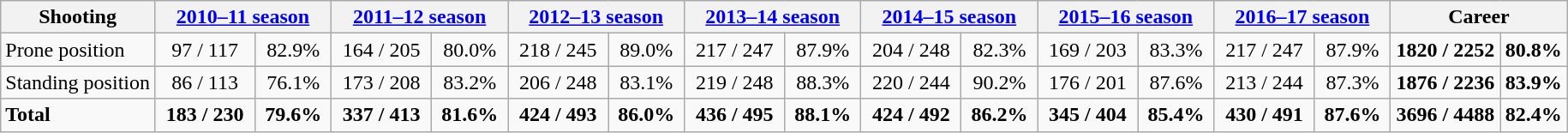<table class="wikitable" style="text-align:center;">
<tr ">
<th align=left>Shooting</th>
<th width="130" colspan=2><a href='#'>2010–11 season</a></th>
<th width="130" colspan=2><a href='#'>2011–12 season</a></th>
<th width="130" colspan=2><a href='#'>2012–13 season</a></th>
<th width="130" colspan=2><a href='#'>2013–14 season</a></th>
<th width="130" colspan=2><a href='#'>2014–15 season</a></th>
<th width="130" colspan=2><a href='#'>2015–16 season</a></th>
<th width="130" colspan=2><a href='#'>2016–17 season</a></th>
<th width="130" colspan="2;">Career</th>
</tr>
<tr>
<td align=left>Prone position</td>
<td>97 / 117</td>
<td>82.9%</td>
<td>164 / 205</td>
<td>80.0%</td>
<td>218 / 245</td>
<td>89.0%</td>
<td>217 / 247</td>
<td>87.9%</td>
<td>204 / 248</td>
<td>82.3%</td>
<td>169 / 203</td>
<td>83.3%</td>
<td>217 / 247</td>
<td>87.9%</td>
<td><strong>1820 / 2252</strong></td>
<td><strong>80.8%</strong></td>
</tr>
<tr>
<td align=left>Standing position</td>
<td>86 / 113</td>
<td>76.1%</td>
<td>173 / 208</td>
<td>83.2%</td>
<td>206 / 248</td>
<td>83.1%</td>
<td>219 / 248</td>
<td>88.3%</td>
<td>220 / 244</td>
<td>90.2%</td>
<td>176 / 201</td>
<td>87.6%</td>
<td>213 / 244</td>
<td>87.3%</td>
<td><strong>1876 / 2236</strong></td>
<td><strong>83.9%</strong></td>
</tr>
<tr>
<td align=left><strong>Total</strong></td>
<td><strong>183 / 230</strong></td>
<td><strong>79.6%</strong></td>
<td><strong>337 / 413</strong></td>
<td><strong>81.6%</strong></td>
<td><strong>424 / 493</strong></td>
<td><strong>86.0%</strong></td>
<td><strong>436 / 495</strong></td>
<td><strong>88.1%</strong></td>
<td><strong>424 / 492</strong></td>
<td><strong>86.2%</strong></td>
<td><strong>345 / 404</strong></td>
<td><strong>85.4%</strong></td>
<td><strong>430 / 491</strong></td>
<td><strong>87.6%</strong></td>
<td><strong>3696 / 4488</strong></td>
<td><strong>82.4%</strong></td>
</tr>
</table>
